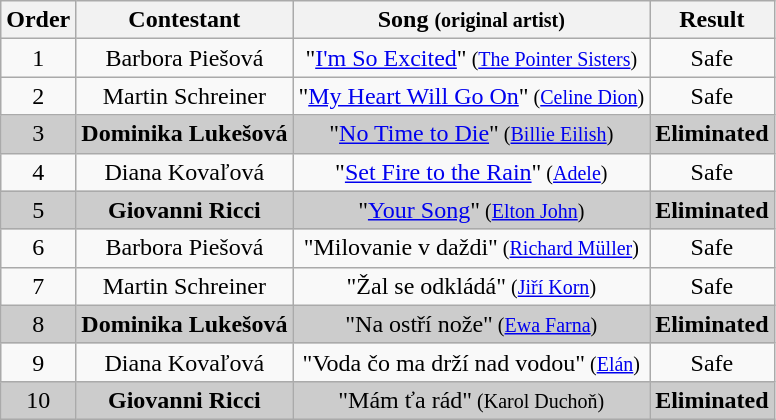<table class="wikitable plainrowheaders" style="text-align:center;">
<tr>
<th scope="col">Order</th>
<th scope="col">Contestant</th>
<th scope="col">Song <small>(original artist)</small></th>
<th scope="col">Result</th>
</tr>
<tr>
<td>1</td>
<td>Barbora Piešová</td>
<td>"<a href='#'>I'm So Excited</a>"<small> (<a href='#'>The Pointer Sisters</a>)</small></td>
<td>Safe</td>
</tr>
<tr>
<td>2</td>
<td>Martin Schreiner</td>
<td>"<a href='#'>My Heart Will Go On</a>"<small> (<a href='#'>Celine Dion</a>)</small></td>
<td>Safe</td>
</tr>
<tr style="background:#ccc;">
<td>3</td>
<td><strong>Dominika Lukešová</strong></td>
<td>"<a href='#'>No Time to Die</a>"<small> (<a href='#'>Billie Eilish</a>)</small></td>
<td><strong>Eliminated</strong></td>
</tr>
<tr>
<td>4</td>
<td>Diana Kovaľová</td>
<td>"<a href='#'>Set Fire to the Rain</a>"<small> (<a href='#'>Adele</a>)</small></td>
<td>Safe</td>
</tr>
<tr style="background:#ccc;">
<td>5</td>
<td><strong>Giovanni Ricci</strong></td>
<td>"<a href='#'>Your Song</a>"<small> (<a href='#'>Elton John</a>)</small></td>
<td><strong>Eliminated</strong></td>
</tr>
<tr>
<td>6</td>
<td>Barbora Piešová</td>
<td>"Milovanie v daždi"<small> (<a href='#'>Richard Müller</a>)</small></td>
<td>Safe</td>
</tr>
<tr>
<td>7</td>
<td>Martin Schreiner</td>
<td>"Žal se odkládá"<small> (<a href='#'>Jiří Korn</a>)</small></td>
<td>Safe</td>
</tr>
<tr style="background:#ccc;">
<td>8</td>
<td><strong>Dominika Lukešová</strong></td>
<td>"Na ostří nože"<small> (<a href='#'>Ewa Farna</a>)</small></td>
<td><strong>Eliminated</strong></td>
</tr>
<tr>
<td>9</td>
<td>Diana Kovaľová</td>
<td>"Voda čo ma drží nad vodou"<small> (<a href='#'>Elán</a>)</small></td>
<td>Safe</td>
</tr>
<tr style="background:#ccc;">
<td>10</td>
<td><strong>Giovanni Ricci</strong></td>
<td>"Mám ťa rád"<small> (Karol Duchoň)</small></td>
<td><strong>Eliminated</strong></td>
</tr>
</table>
